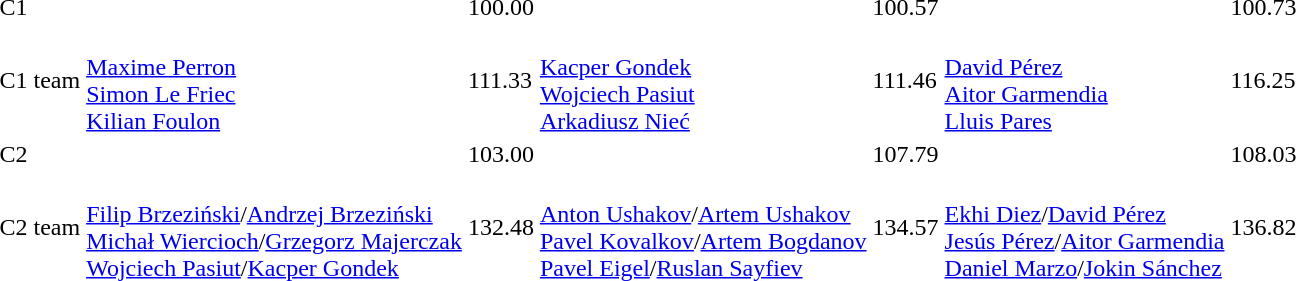<table>
<tr>
<td>C1</td>
<td></td>
<td>100.00</td>
<td></td>
<td>100.57</td>
<td></td>
<td>100.73</td>
</tr>
<tr>
<td>C1 team</td>
<td><br><a href='#'>Maxime Perron</a><br><a href='#'>Simon Le Friec</a><br><a href='#'>Kilian Foulon</a></td>
<td>111.33</td>
<td><br><a href='#'>Kacper Gondek</a><br><a href='#'>Wojciech Pasiut</a><br><a href='#'>Arkadiusz Nieć</a></td>
<td>111.46</td>
<td><br><a href='#'>David Pérez</a><br><a href='#'>Aitor Garmendia</a><br><a href='#'>Lluis Pares</a></td>
<td>116.25</td>
</tr>
<tr>
<td>C2</td>
<td></td>
<td>103.00</td>
<td></td>
<td>107.79</td>
<td></td>
<td>108.03</td>
</tr>
<tr>
<td>C2 team</td>
<td><br><a href='#'>Filip Brzeziński</a>/<a href='#'>Andrzej Brzeziński</a><br><a href='#'>Michał Wiercioch</a>/<a href='#'>Grzegorz Majerczak</a><br><a href='#'>Wojciech Pasiut</a>/<a href='#'>Kacper Gondek</a></td>
<td>132.48</td>
<td><br><a href='#'>Anton Ushakov</a>/<a href='#'>Artem Ushakov</a><br><a href='#'>Pavel Kovalkov</a>/<a href='#'>Artem Bogdanov</a><br><a href='#'>Pavel Eigel</a>/<a href='#'>Ruslan Sayfiev</a></td>
<td>134.57</td>
<td><br><a href='#'>Ekhi Diez</a>/<a href='#'>David Pérez</a><br><a href='#'>Jesús Pérez</a>/<a href='#'>Aitor Garmendia</a><br><a href='#'>Daniel Marzo</a>/<a href='#'>Jokin Sánchez</a></td>
<td>136.82</td>
</tr>
</table>
